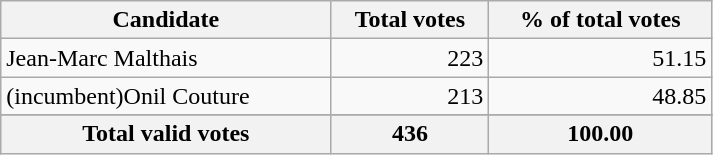<table class="wikitable" width="475">
<tr>
<th align="left">Candidate</th>
<th align="right">Total votes</th>
<th align="right">% of total votes</th>
</tr>
<tr>
<td align="left">Jean-Marc Malthais</td>
<td align="right">223</td>
<td align="right">51.15</td>
</tr>
<tr>
<td align="left">(incumbent)Onil Couture</td>
<td align="right">213</td>
<td align="right">48.85</td>
</tr>
<tr>
</tr>
<tr bgcolor="#EEEEEE">
<th align="left">Total valid votes</th>
<th align="right"><strong>436</strong></th>
<th align="right"><strong>100.00</strong></th>
</tr>
</table>
